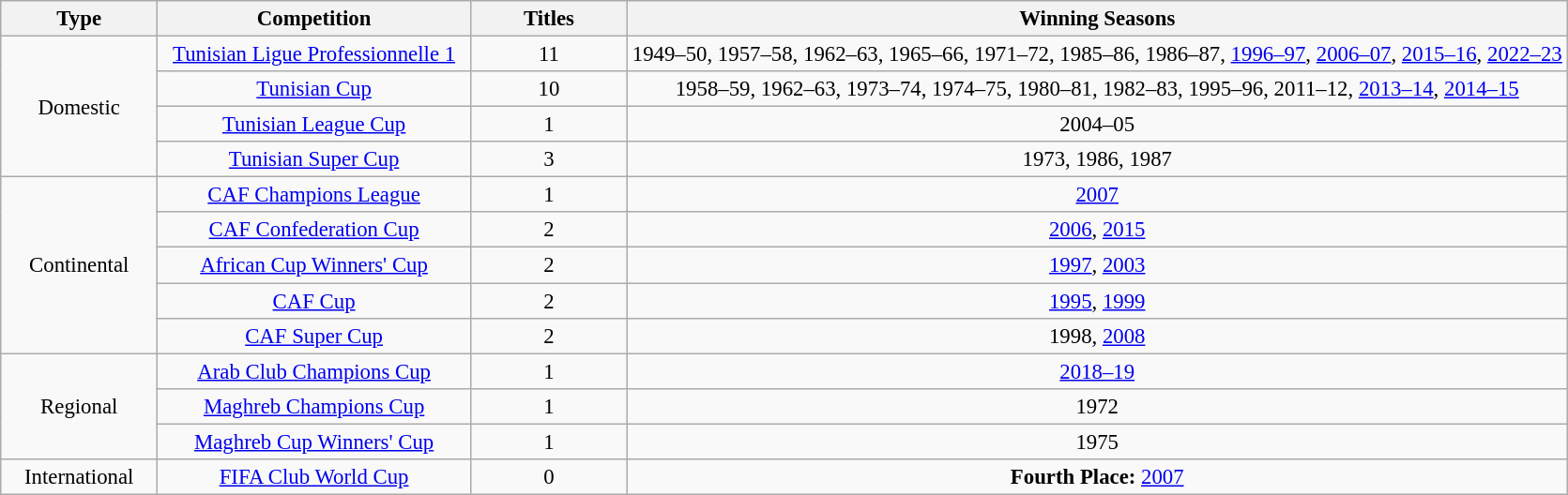<table class="wikitable plainrowheaders" style="font-size:95%; text-align:center;">
<tr>
<th width=10%>Type</th>
<th width=20%>Competition</th>
<th width=10%>Titles</th>
<th width=60%>Winning Seasons</th>
</tr>
<tr>
<td rowspan="4">Domestic</td>
<td><a href='#'>Tunisian Ligue Professionnelle 1</a></td>
<td>11</td>
<td>1949–50, 1957–58, 1962–63, 1965–66, 1971–72, 1985–86, 1986–87, <a href='#'>1996–97</a>, <a href='#'>2006–07</a>, <a href='#'>2015–16</a>, <a href='#'>2022–23</a></td>
</tr>
<tr>
<td><a href='#'>Tunisian Cup</a></td>
<td>10</td>
<td>1958–59, 1962–63, 1973–74, 1974–75, 1980–81, 1982–83, 1995–96, 2011–12, <a href='#'>2013–14</a>, <a href='#'>2014–15</a></td>
</tr>
<tr>
<td><a href='#'>Tunisian League Cup</a></td>
<td>1</td>
<td>2004–05</td>
</tr>
<tr>
<td><a href='#'>Tunisian Super Cup</a></td>
<td>3</td>
<td>1973, 1986, 1987</td>
</tr>
<tr>
<td rowspan="5">Continental</td>
<td><a href='#'>CAF Champions League</a></td>
<td>1</td>
<td><a href='#'>2007</a></td>
</tr>
<tr>
<td><a href='#'>CAF Confederation Cup</a></td>
<td>2</td>
<td><a href='#'>2006</a>, <a href='#'>2015</a></td>
</tr>
<tr>
<td><a href='#'>African Cup Winners' Cup</a></td>
<td>2</td>
<td><a href='#'>1997</a>, <a href='#'>2003</a></td>
</tr>
<tr>
<td><a href='#'>CAF Cup</a></td>
<td>2</td>
<td><a href='#'>1995</a>, <a href='#'>1999</a></td>
</tr>
<tr>
<td><a href='#'>CAF Super Cup</a></td>
<td>2</td>
<td>1998, <a href='#'>2008</a></td>
</tr>
<tr>
<td rowspan="3">Regional</td>
<td><a href='#'>Arab Club Champions Cup</a></td>
<td>1</td>
<td><a href='#'>2018–19</a></td>
</tr>
<tr>
<td><a href='#'>Maghreb Champions Cup</a></td>
<td>1</td>
<td>1972</td>
</tr>
<tr>
<td><a href='#'>Maghreb Cup Winners' Cup</a></td>
<td>1</td>
<td>1975</td>
</tr>
<tr>
<td>International</td>
<td><a href='#'>FIFA Club World Cup</a></td>
<td>0</td>
<td><strong>Fourth Place:</strong> <a href='#'>2007</a></td>
</tr>
</table>
